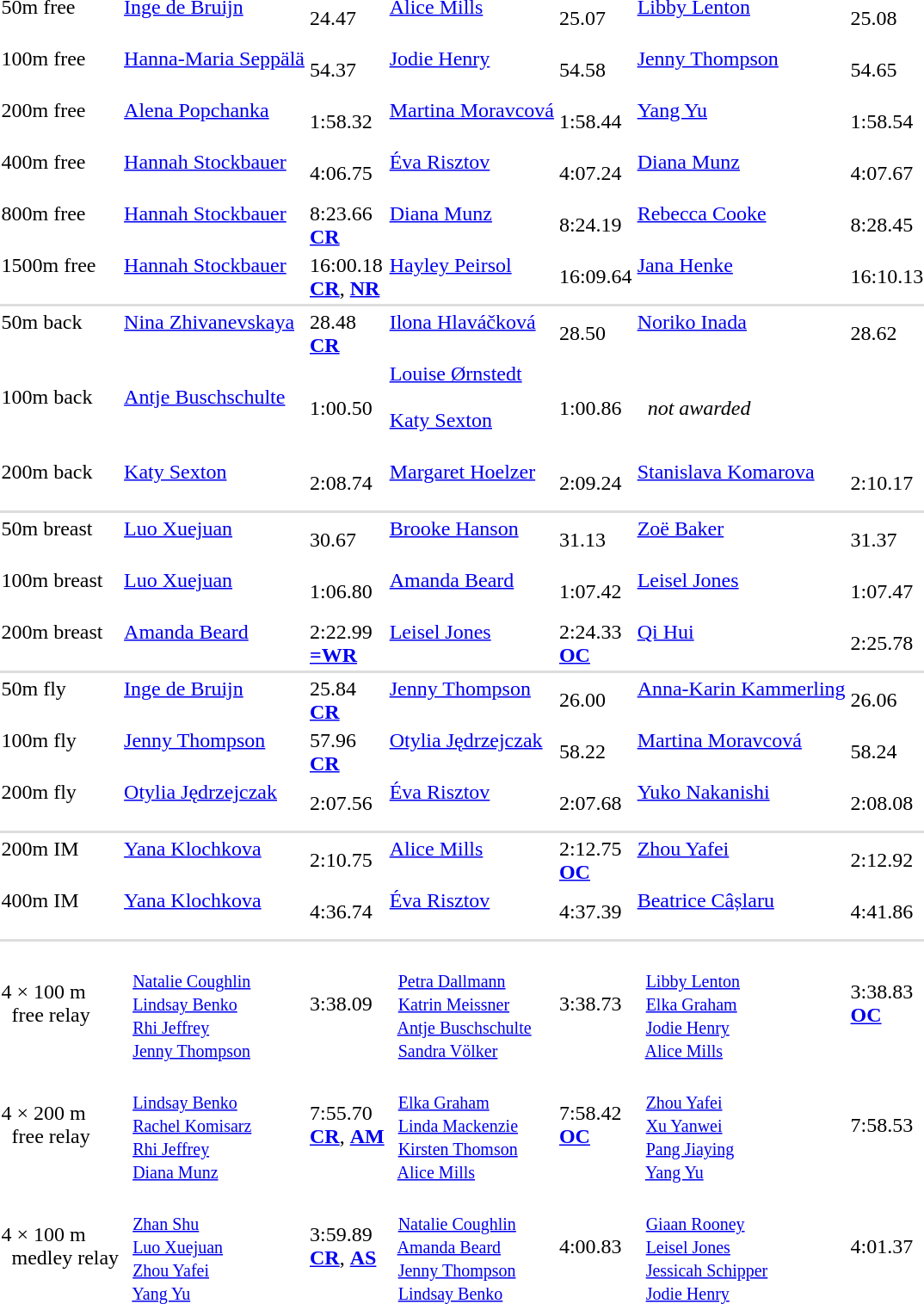<table>
<tr>
<td>50m free <br>  </td>
<td><a href='#'>Inge de Bruijn</a> <small><br>   </small></td>
<td>24.47</td>
<td><a href='#'>Alice Mills</a> <small><br>   </small></td>
<td>25.07</td>
<td><a href='#'>Libby Lenton</a> <small><br>   </small></td>
<td>25.08</td>
</tr>
<tr>
<td>100m free <br>  </td>
<td><a href='#'>Hanna-Maria Seppälä</a> <small><br>   </small></td>
<td>54.37</td>
<td><a href='#'>Jodie Henry</a> <small><br>   </small></td>
<td>54.58</td>
<td><a href='#'>Jenny Thompson</a> <small><br>   </small></td>
<td>54.65</td>
</tr>
<tr>
<td>200m free <br>  </td>
<td><a href='#'>Alena Popchanka</a> <small><br>   </small></td>
<td>1:58.32</td>
<td><a href='#'>Martina Moravcová</a> <small><br>   </small></td>
<td>1:58.44</td>
<td><a href='#'>Yang Yu</a> <small><br>   </small></td>
<td>1:58.54</td>
</tr>
<tr>
<td>400m free <br>  </td>
<td><a href='#'>Hannah Stockbauer</a> <small><br>   </small></td>
<td>4:06.75</td>
<td><a href='#'>Éva Risztov</a> <small><br>   </small></td>
<td>4:07.24</td>
<td><a href='#'>Diana Munz</a> <small><br>   </small></td>
<td>4:07.67</td>
</tr>
<tr>
<td>800m free <br>  </td>
<td><a href='#'>Hannah Stockbauer</a> <small><br>   </small></td>
<td>8:23.66<br><strong><a href='#'>CR</a></strong></td>
<td><a href='#'>Diana Munz</a> <small><br>   </small></td>
<td>8:24.19</td>
<td><a href='#'>Rebecca Cooke</a> <small><br>   </small></td>
<td>8:28.45</td>
</tr>
<tr>
<td>1500m free <br>  </td>
<td><a href='#'>Hannah Stockbauer</a> <small><br>   </small></td>
<td>16:00.18<br><strong><a href='#'>CR</a></strong>, <strong><a href='#'>NR</a></strong></td>
<td><a href='#'>Hayley Peirsol</a> <small><br>   </small></td>
<td>16:09.64</td>
<td><a href='#'>Jana Henke</a> <small><br>   </small></td>
<td>16:10.13</td>
</tr>
<tr bgcolor= #DDDDDD>
<td colspan=7></td>
</tr>
<tr>
<td>50m back <br>  </td>
<td><a href='#'>Nina Zhivanevskaya</a> <small><br>   </small></td>
<td>28.48<br><strong><a href='#'>CR</a></strong></td>
<td><a href='#'>Ilona Hlaváčková</a> <small><br>   </small></td>
<td>28.50</td>
<td><a href='#'>Noriko Inada</a> <small><br>   </small></td>
<td>28.62</td>
</tr>
<tr>
<td>100m back <br>  </td>
<td><a href='#'>Antje Buschschulte</a> <small><br>   </small></td>
<td>1:00.50</td>
<td><a href='#'>Louise Ørnstedt</a> <small><br>   </small> <br> <a href='#'>Katy Sexton</a> <small><br>   </small></td>
<td>1:00.86</td>
<td colspan=2>  <em>not awarded</em></td>
</tr>
<tr>
<td>200m back <br>  </td>
<td><a href='#'>Katy Sexton</a> <small><br>   </small></td>
<td>2:08.74</td>
<td><a href='#'>Margaret Hoelzer</a> <small><br>   </small></td>
<td>2:09.24</td>
<td><a href='#'>Stanislava Komarova</a> <small><br>   </small></td>
<td>2:10.17</td>
</tr>
<tr bgcolor= #DDDDDD>
<td colspan=7></td>
</tr>
<tr>
<td>50m breast <br>  </td>
<td><a href='#'>Luo Xuejuan</a> <small><br>   </small></td>
<td>30.67</td>
<td><a href='#'>Brooke Hanson</a> <small><br>   </small></td>
<td>31.13</td>
<td><a href='#'>Zoë Baker</a> <small><br>   </small></td>
<td>31.37</td>
</tr>
<tr>
<td>100m breast <br>  </td>
<td><a href='#'>Luo Xuejuan</a> <small><br>   </small></td>
<td>1:06.80</td>
<td><a href='#'>Amanda Beard</a> <small><br>   </small></td>
<td>1:07.42</td>
<td><a href='#'>Leisel Jones</a> <small><br>   </small></td>
<td>1:07.47</td>
</tr>
<tr>
<td>200m breast <br>  </td>
<td><a href='#'>Amanda Beard</a> <small><br>   </small></td>
<td>2:22.99<br><strong><a href='#'>=WR</a></strong></td>
<td><a href='#'>Leisel Jones</a> <small><br>   </small></td>
<td>2:24.33<br><strong><a href='#'>OC</a></strong></td>
<td><a href='#'>Qi Hui</a> <small><br>   </small></td>
<td>2:25.78</td>
</tr>
<tr bgcolor= #DDDDDD>
<td colspan=7></td>
</tr>
<tr>
<td>50m fly <br>  </td>
<td><a href='#'>Inge de Bruijn</a> <small><br>   </small></td>
<td>25.84<br><strong><a href='#'>CR</a></strong></td>
<td><a href='#'>Jenny Thompson</a> <small><br>   </small></td>
<td>26.00</td>
<td><a href='#'>Anna-Karin Kammerling</a> <small><br>   </small></td>
<td>26.06</td>
</tr>
<tr>
<td>100m fly <br>  </td>
<td><a href='#'>Jenny Thompson</a> <small><br>   </small></td>
<td>57.96<br><strong><a href='#'>CR</a></strong></td>
<td><a href='#'>Otylia Jędrzejczak</a> <small><br>   </small></td>
<td>58.22</td>
<td><a href='#'>Martina Moravcová</a> <small><br>   </small></td>
<td>58.24</td>
</tr>
<tr>
<td>200m fly <br>  </td>
<td><a href='#'>Otylia Jędrzejczak</a> <small><br>   </small></td>
<td>2:07.56</td>
<td><a href='#'>Éva Risztov</a> <small><br>   </small></td>
<td>2:07.68</td>
<td><a href='#'>Yuko Nakanishi</a> <small><br>   </small></td>
<td>2:08.08</td>
</tr>
<tr bgcolor= #DDDDDD>
<td colspan=7></td>
</tr>
<tr>
<td>200m IM <br>  </td>
<td><a href='#'>Yana Klochkova</a> <small><br>   </small></td>
<td>2:10.75</td>
<td><a href='#'>Alice Mills</a> <small><br>   </small></td>
<td>2:12.75<br><strong><a href='#'>OC</a></strong></td>
<td><a href='#'>Zhou Yafei</a> <small><br>   </small></td>
<td>2:12.92</td>
</tr>
<tr>
<td>400m IM <br>  </td>
<td><a href='#'>Yana Klochkova</a> <small><br>   </small></td>
<td>4:36.74</td>
<td><a href='#'>Éva Risztov</a> <small><br>   </small></td>
<td>4:37.39</td>
<td><a href='#'>Beatrice Câșlaru</a> <small><br>   </small></td>
<td>4:41.86</td>
</tr>
<tr bgcolor= #DDDDDD>
<td colspan=7></td>
</tr>
<tr>
<td>4 × 100 m <br>  free relay <br> </td>
<td><br><small>  <a href='#'>Natalie Coughlin</a><br>  <a href='#'>Lindsay Benko</a><br>  <a href='#'>Rhi Jeffrey</a><br>  <a href='#'>Jenny Thompson</a> </small></td>
<td>3:38.09</td>
<td><br><small>  <a href='#'>Petra Dallmann</a><br>  <a href='#'>Katrin Meissner</a><br>  <a href='#'>Antje Buschschulte</a><br>  <a href='#'>Sandra Völker</a> </small></td>
<td>3:38.73</td>
<td><br><small>  <a href='#'>Libby Lenton</a><br>  <a href='#'>Elka Graham</a><br>  <a href='#'>Jodie Henry</a><br>  <a href='#'>Alice Mills</a> </small></td>
<td>3:38.83<br><strong><a href='#'>OC</a></strong></td>
</tr>
<tr>
<td>4 × 200 m <br>  free relay <br> </td>
<td><br><small>  <a href='#'>Lindsay Benko</a><br>  <a href='#'>Rachel Komisarz</a><br>  <a href='#'>Rhi Jeffrey</a><br>  <a href='#'>Diana Munz</a> </small></td>
<td>7:55.70<br><strong><a href='#'>CR</a></strong>, <strong><a href='#'>AM</a></strong></td>
<td><br><small>  <a href='#'>Elka Graham</a><br>  <a href='#'>Linda Mackenzie</a><br>  <a href='#'>Kirsten Thomson</a><br>  <a href='#'>Alice Mills</a> </small></td>
<td>7:58.42<br><strong><a href='#'>OC</a></strong></td>
<td><br><small>  <a href='#'>Zhou Yafei</a><br>  <a href='#'>Xu Yanwei</a><br>  <a href='#'>Pang Jiaying</a><br>  <a href='#'>Yang Yu</a> </small></td>
<td>7:58.53</td>
</tr>
<tr>
<td>4 × 100 m <br>  medley relay <br> </td>
<td><br><small>  <a href='#'>Zhan Shu</a><br>  <a href='#'>Luo Xuejuan</a><br>  <a href='#'>Zhou Yafei</a><br>  <a href='#'>Yang Yu</a> </small></td>
<td>3:59.89<br><strong><a href='#'>CR</a></strong>, <strong><a href='#'>AS</a></strong></td>
<td><br><small>  <a href='#'>Natalie Coughlin</a><br>  <a href='#'>Amanda Beard</a><br>  <a href='#'>Jenny Thompson</a><br>  <a href='#'>Lindsay Benko</a> </small></td>
<td>4:00.83</td>
<td><br><small>  <a href='#'>Giaan Rooney</a><br>  <a href='#'>Leisel Jones</a><br>  <a href='#'>Jessicah Schipper</a><br>  <a href='#'>Jodie Henry</a> </small></td>
<td>4:01.37</td>
</tr>
</table>
